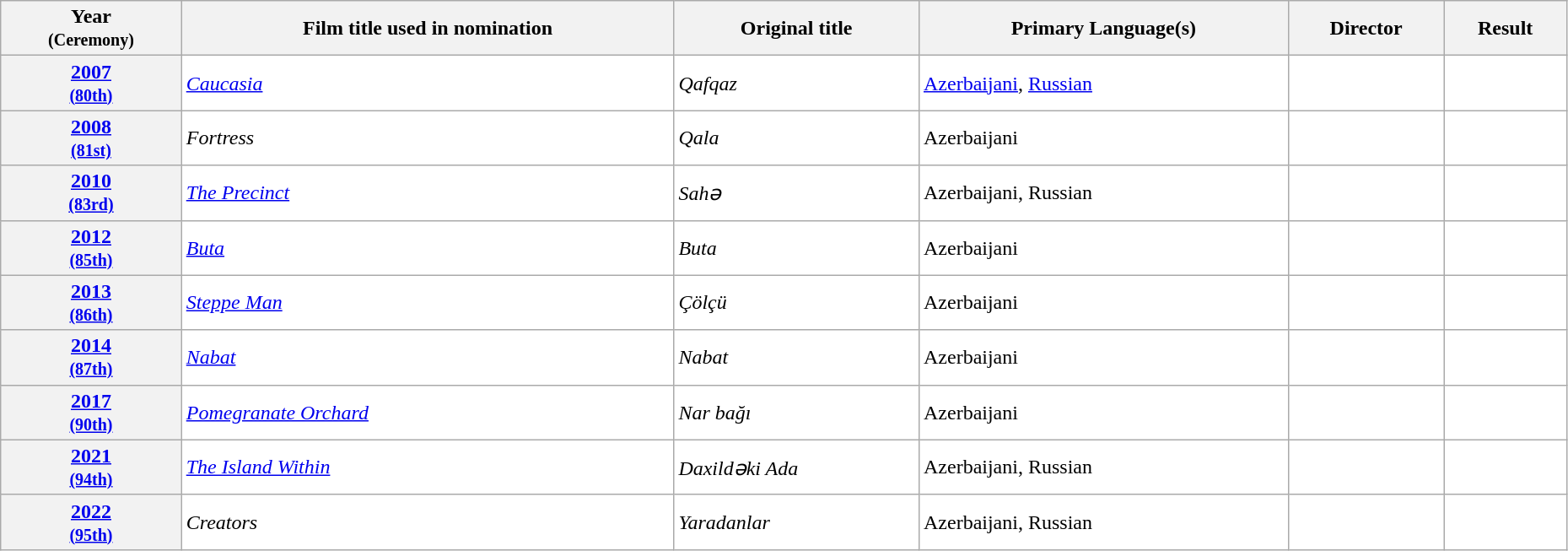<table class="wikitable sortable" width="98%" style="background:#ffffff;">
<tr>
<th>Year<br><small>(Ceremony)</small></th>
<th>Film title used in nomination</th>
<th>Original title</th>
<th>Primary Language(s)</th>
<th>Director</th>
<th>Result</th>
</tr>
<tr>
<th align="center"><a href='#'>2007</a><br><small><a href='#'>(80th)</a></small></th>
<td><em><a href='#'>Caucasia</a></em></td>
<td><em>Qafqaz</em></td>
<td><a href='#'>Azerbaijani</a>, <a href='#'>Russian</a></td>
<td></td>
<td></td>
</tr>
<tr>
<th align="center"><a href='#'>2008</a><br><small><a href='#'>(81st)</a></small></th>
<td><em>Fortress</em></td>
<td><em>Qala</em></td>
<td>Azerbaijani</td>
<td></td>
<td></td>
</tr>
<tr>
<th align="center"><a href='#'>2010</a><br><small><a href='#'>(83rd)</a></small></th>
<td><em><a href='#'>The Precinct</a></em></td>
<td><em>Sahə</em></td>
<td>Azerbaijani, Russian</td>
<td></td>
<td></td>
</tr>
<tr>
<th align="center"><a href='#'>2012</a><br><small><a href='#'>(85th)</a></small></th>
<td><em><a href='#'>Buta</a></em></td>
<td><em>Buta</em></td>
<td>Azerbaijani</td>
<td></td>
<td></td>
</tr>
<tr>
<th align="center"><a href='#'>2013</a><br><small><a href='#'>(86th)</a></small></th>
<td><em><a href='#'>Steppe Man</a></em></td>
<td><em>Çölçü</em></td>
<td>Azerbaijani</td>
<td></td>
<td></td>
</tr>
<tr>
<th align="center"><a href='#'>2014</a><br><small><a href='#'>(87th)</a></small></th>
<td><em><a href='#'>Nabat</a></em></td>
<td><em>Nabat</em></td>
<td>Azerbaijani</td>
<td></td>
<td></td>
</tr>
<tr>
<th align="center"><a href='#'>2017</a><br><small><a href='#'>(90th)</a></small></th>
<td><em><a href='#'>Pomegranate Orchard</a></em></td>
<td><em>Nar bağı</em></td>
<td>Azerbaijani</td>
<td></td>
<td></td>
</tr>
<tr>
<th align="center"><a href='#'>2021</a><br><small><a href='#'>(94th)</a></small></th>
<td><em><a href='#'>The Island Within</a></em></td>
<td><em>Daxildəki Ada</em></td>
<td>Azerbaijani, Russian</td>
<td></td>
<td></td>
</tr>
<tr>
<th align="center"><a href='#'>2022</a><br><small><a href='#'>(95th)</a></small></th>
<td><em>Creators</em></td>
<td><em>Yaradanlar</em></td>
<td>Azerbaijani, Russian</td>
<td></td>
<td></td>
</tr>
</table>
